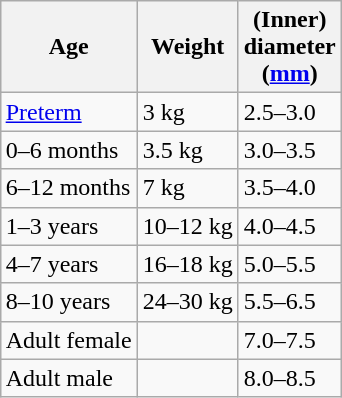<table class="wikitable" style="float:right;margin-left:10px">
<tr>
<th>Age</th>
<th>Weight</th>
<th>(Inner) <br>diameter <br>(<a href='#'>mm</a>)</th>
</tr>
<tr>
<td><a href='#'>Preterm</a></td>
<td>3 kg</td>
<td>2.5–3.0</td>
</tr>
<tr>
<td>0–6 months</td>
<td>3.5 kg</td>
<td>3.0–3.5</td>
</tr>
<tr>
<td>6–12 months</td>
<td>7 kg</td>
<td>3.5–4.0</td>
</tr>
<tr>
<td>1–3 years</td>
<td>10–12 kg</td>
<td>4.0–4.5</td>
</tr>
<tr>
<td>4–7 years</td>
<td>16–18 kg</td>
<td>5.0–5.5</td>
</tr>
<tr>
<td>8–10 years</td>
<td>24–30 kg</td>
<td>5.5–6.5</td>
</tr>
<tr>
<td>Adult female</td>
<td></td>
<td>7.0–7.5</td>
</tr>
<tr>
<td>Adult male</td>
<td></td>
<td>8.0–8.5</td>
</tr>
</table>
